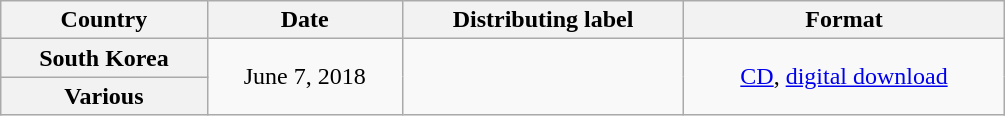<table class="wikitable plainrowheaders" style="width:670px; text-align:center">
<tr>
<th>Country</th>
<th>Date</th>
<th>Distributing label</th>
<th>Format</th>
</tr>
<tr>
<th scope="row">South Korea</th>
<td rowspan="2">June 7, 2018</td>
<td rowspan="2"></td>
<td rowspan="2"><a href='#'>CD</a>, <a href='#'>digital download</a></td>
</tr>
<tr>
<th scope="row">Various</th>
</tr>
</table>
